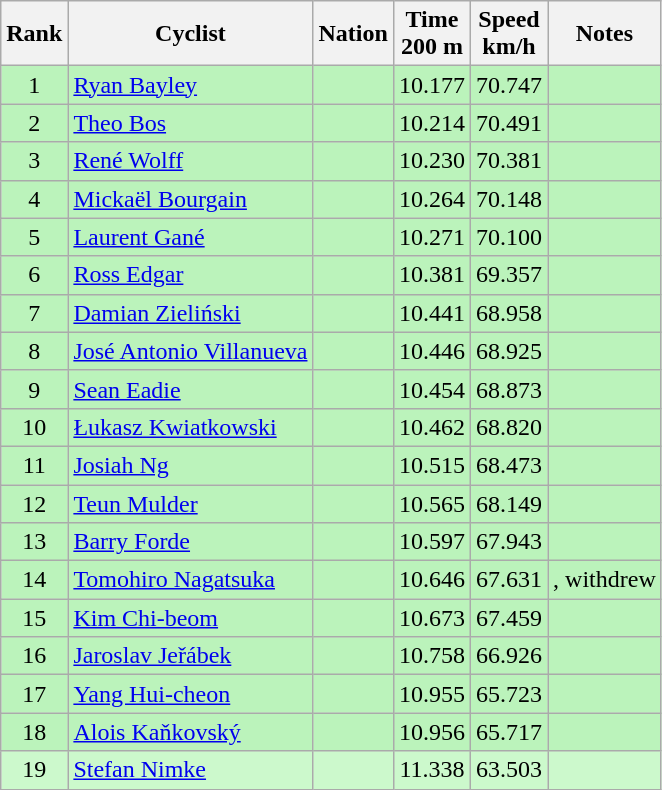<table class="wikitable sortable" style="text-align:center">
<tr>
<th>Rank</th>
<th>Cyclist</th>
<th>Nation</th>
<th>Time<br>200 m</th>
<th>Speed<br>km/h</th>
<th>Notes</th>
</tr>
<tr bgcolor=bbf3bb>
<td>1</td>
<td align=left><a href='#'>Ryan Bayley</a></td>
<td align=left></td>
<td>10.177</td>
<td>70.747</td>
<td></td>
</tr>
<tr bgcolor=bbf3bb>
<td>2</td>
<td align=left><a href='#'>Theo Bos</a></td>
<td align=left></td>
<td>10.214</td>
<td>70.491</td>
<td></td>
</tr>
<tr bgcolor=bbf3bb>
<td>3</td>
<td align=left><a href='#'>René Wolff</a></td>
<td align=left></td>
<td>10.230</td>
<td>70.381</td>
<td></td>
</tr>
<tr bgcolor=bbf3bb>
<td>4</td>
<td align=left><a href='#'>Mickaël Bourgain</a></td>
<td align=left></td>
<td>10.264</td>
<td>70.148</td>
<td></td>
</tr>
<tr bgcolor=bbf3bb>
<td>5</td>
<td align=left><a href='#'>Laurent Gané</a></td>
<td align=left></td>
<td>10.271</td>
<td>70.100</td>
<td></td>
</tr>
<tr bgcolor=bbf3bb>
<td>6</td>
<td align=left><a href='#'>Ross Edgar</a></td>
<td align=left></td>
<td>10.381</td>
<td>69.357</td>
<td></td>
</tr>
<tr bgcolor=bbf3bb>
<td>7</td>
<td align=left><a href='#'>Damian Zieliński</a></td>
<td align=left></td>
<td>10.441</td>
<td>68.958</td>
<td></td>
</tr>
<tr bgcolor=bbf3bb>
<td>8</td>
<td align=left><a href='#'>José Antonio Villanueva</a></td>
<td align=left></td>
<td>10.446</td>
<td>68.925</td>
<td></td>
</tr>
<tr bgcolor=bbf3bb>
<td>9</td>
<td align=left><a href='#'>Sean Eadie</a></td>
<td align=left></td>
<td>10.454</td>
<td>68.873</td>
<td></td>
</tr>
<tr bgcolor=bbf3bb>
<td>10</td>
<td align=left><a href='#'>Łukasz Kwiatkowski</a></td>
<td align=left></td>
<td>10.462</td>
<td>68.820</td>
<td></td>
</tr>
<tr bgcolor=bbf3bb>
<td>11</td>
<td align=left><a href='#'>Josiah Ng</a></td>
<td align=left></td>
<td>10.515</td>
<td>68.473</td>
<td></td>
</tr>
<tr bgcolor=bbf3bb>
<td>12</td>
<td align=left><a href='#'>Teun Mulder</a></td>
<td align=left></td>
<td>10.565</td>
<td>68.149</td>
<td></td>
</tr>
<tr bgcolor=bbf3bb>
<td>13</td>
<td align=left><a href='#'>Barry Forde</a></td>
<td align=left></td>
<td>10.597</td>
<td>67.943</td>
<td></td>
</tr>
<tr bgcolor=bbf3bb>
<td>14</td>
<td align=left><a href='#'>Tomohiro Nagatsuka</a></td>
<td align=left></td>
<td>10.646</td>
<td>67.631</td>
<td>, withdrew</td>
</tr>
<tr bgcolor=bbf3bb>
<td>15</td>
<td align=left><a href='#'>Kim Chi-beom</a></td>
<td align=left></td>
<td>10.673</td>
<td>67.459</td>
<td></td>
</tr>
<tr bgcolor=bbf3bb>
<td>16</td>
<td align=left><a href='#'>Jaroslav Jeřábek</a></td>
<td align=left></td>
<td>10.758</td>
<td>66.926</td>
<td></td>
</tr>
<tr bgcolor=bbf3bb>
<td>17</td>
<td align=left><a href='#'>Yang Hui-cheon</a></td>
<td align=left></td>
<td>10.955</td>
<td>65.723</td>
<td></td>
</tr>
<tr bgcolor=bbf3bb>
<td>18</td>
<td align=left><a href='#'>Alois Kaňkovský</a></td>
<td align=left></td>
<td>10.956</td>
<td>65.717</td>
<td></td>
</tr>
<tr bgcolor=ccf9cc>
<td>19</td>
<td align=left><a href='#'>Stefan Nimke</a></td>
<td align=left></td>
<td>11.338</td>
<td>63.503</td>
<td></td>
</tr>
</table>
